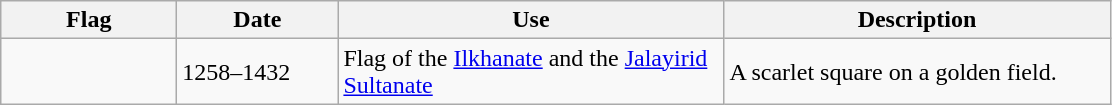<table class="wikitable">
<tr>
<th style="width:110px;">Flag</th>
<th style="width:100px;">Date</th>
<th style="width:250px;">Use</th>
<th style="width:250px;">Description</th>
</tr>
<tr>
<td></td>
<td>1258–1432</td>
<td>Flag of the <a href='#'>Ilkhanate</a> and the <a href='#'>Jalayirid Sultanate</a></td>
<td>A scarlet square on a golden field.</td>
</tr>
</table>
